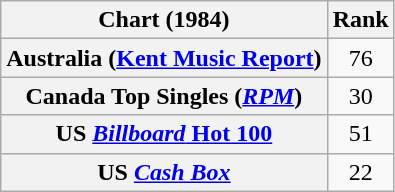<table class="wikitable sortable plainrowheaders">
<tr>
<th scope="col">Chart (1984)</th>
<th scope="col">Rank</th>
</tr>
<tr>
<th scope="row">Australia (<a href='#'>Kent Music Report</a>)</th>
<td align="center">76</td>
</tr>
<tr>
<th scope="row">Canada Top Singles (<em><a href='#'>RPM</a></em>)</th>
<td align="center">30</td>
</tr>
<tr>
<th scope="row">US <a href='#'><em>Billboard</em> Hot 100</a></th>
<td align="center">51</td>
</tr>
<tr>
<th scope="row">US <em><a href='#'>Cash Box</a></em></th>
<td align="center">22</td>
</tr>
</table>
